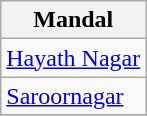<table class="wikitable sortable static-row-number static-row-header-hash">
<tr>
<th>Mandal</th>
</tr>
<tr>
<td><a href='#'>Hayath Nagar</a></td>
</tr>
<tr>
<td><a href='#'>Saroornagar</a></td>
</tr>
<tr>
</tr>
</table>
